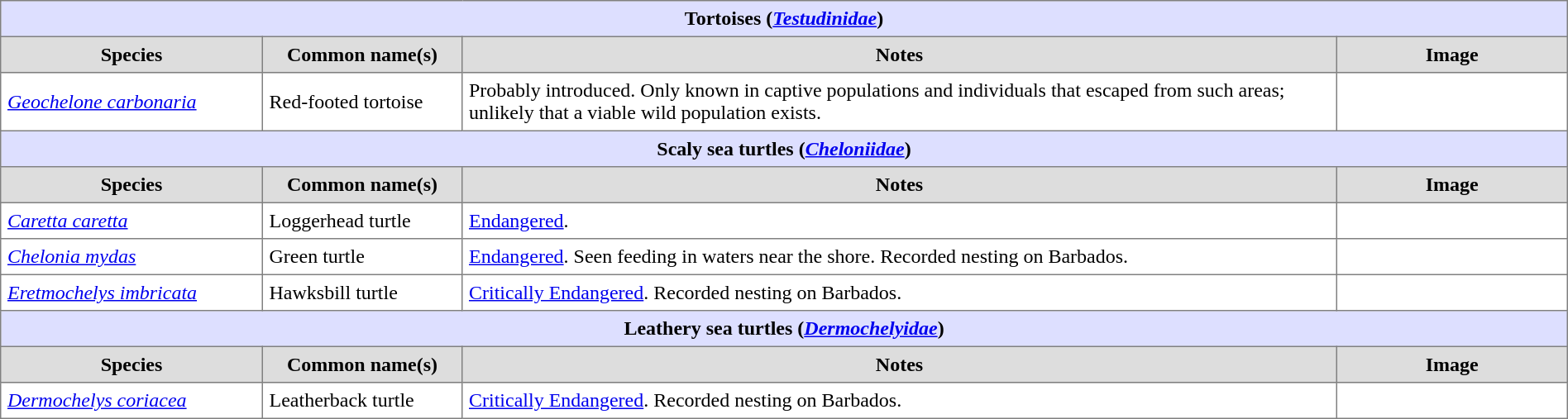<table border=1 style="border-collapse:collapse;" cellpadding=5 width=100%>
<tr>
<th colspan=4 bgcolor=#DDDFFF>Tortoises (<em><a href='#'>Testudinidae</a></em>)</th>
</tr>
<tr bgcolor=#DDDDDD align=center>
<th width=200px>Species</th>
<th width=150px>Common name(s)</th>
<th>Notes</th>
<th width=175px>Image</th>
</tr>
<tr>
<td><em><a href='#'>Geochelone carbonaria</a></em></td>
<td>Red-footed tortoise</td>
<td>Probably introduced.  Only known in captive populations and individuals that escaped from such areas; unlikely that a viable wild population exists.</td>
<td></td>
</tr>
<tr>
<th colspan=4 bgcolor=#DDDFFF>Scaly sea turtles (<em><a href='#'>Cheloniidae</a></em>)</th>
</tr>
<tr bgcolor=#DDDDDD align=center>
<th width=200px>Species</th>
<th width=150px>Common name(s)</th>
<th>Notes</th>
<th width=175px>Image</th>
</tr>
<tr>
<td><em><a href='#'>Caretta caretta</a></em></td>
<td>Loggerhead turtle</td>
<td><a href='#'>Endangered</a>.</td>
<td></td>
</tr>
<tr>
<td><em><a href='#'>Chelonia mydas</a></em></td>
<td>Green turtle</td>
<td><a href='#'>Endangered</a>.  Seen feeding in waters near the shore.  Recorded nesting on Barbados.</td>
<td></td>
</tr>
<tr>
<td><em><a href='#'>Eretmochelys imbricata</a></em></td>
<td>Hawksbill turtle</td>
<td><a href='#'>Critically Endangered</a>.  Recorded nesting on Barbados.</td>
<td></td>
</tr>
<tr>
<th colspan=4 bgcolor=#DDDFFF>Leathery sea turtles (<em><a href='#'>Dermochelyidae</a></em>)</th>
</tr>
<tr bgcolor=#DDDDDD align=center>
<th width=200px>Species</th>
<th width=150px>Common name(s)</th>
<th>Notes</th>
<th width=175px>Image</th>
</tr>
<tr>
<td><em><a href='#'>Dermochelys coriacea</a></em></td>
<td>Leatherback turtle</td>
<td><a href='#'>Critically Endangered</a>.  Recorded nesting on Barbados.</td>
<td></td>
</tr>
</table>
